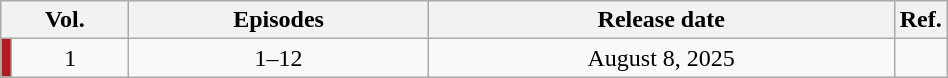<table class="wikitable" style="text-align: center; width: 50%;">
<tr>
<th colspan="2">Vol.</th>
<th>Episodes</th>
<th>Release date</th>
<th width="5%">Ref.</th>
</tr>
<tr>
<td rowspan="2" width="1%" style="background: #AE1C23;"></td>
<td>1</td>
<td>1–12</td>
<td>August 8, 2025</td>
<td></td>
</tr>
</table>
